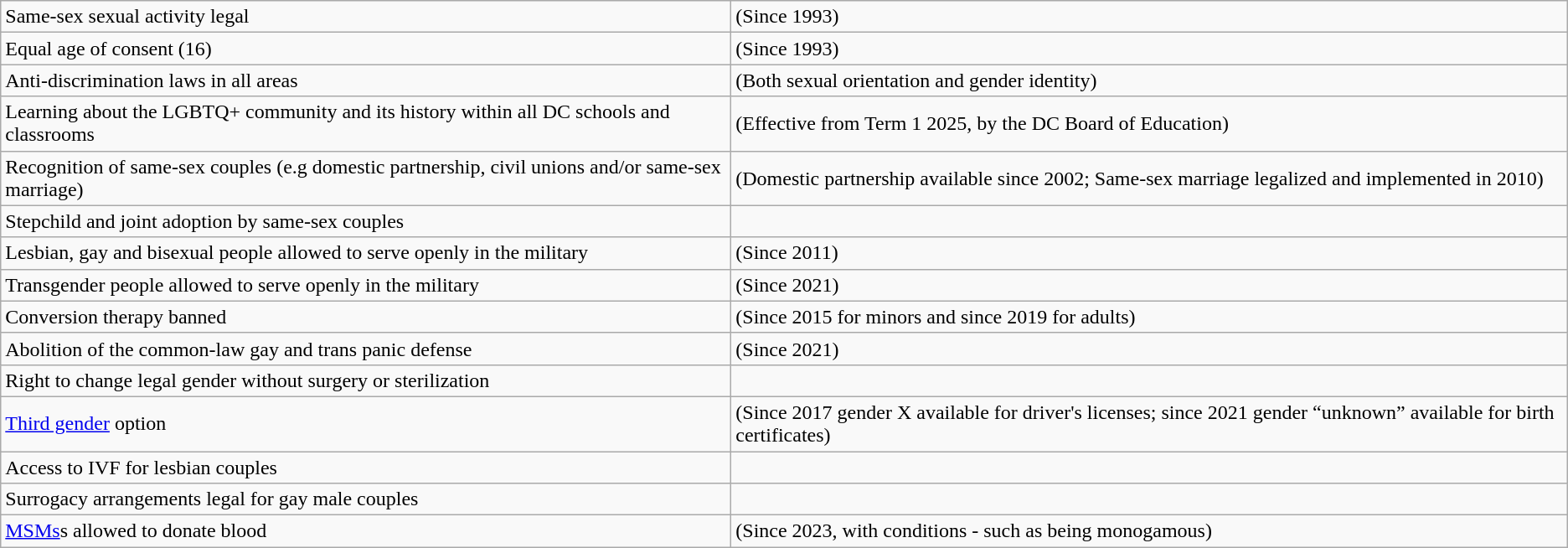<table class="wikitable">
<tr>
<td>Same-sex sexual activity legal</td>
<td> (Since 1993)</td>
</tr>
<tr>
<td>Equal age of consent (16)</td>
<td> (Since 1993)</td>
</tr>
<tr>
<td>Anti-discrimination laws in all areas</td>
<td> (Both sexual orientation and gender identity)</td>
</tr>
<tr>
<td>Learning about the LGBTQ+ community and its history within all DC schools and classrooms</td>
<td> (Effective from Term 1 2025, by the DC Board of Education)</td>
</tr>
<tr>
<td>Recognition of same-sex couples (e.g domestic partnership, civil unions and/or same-sex marriage)</td>
<td> (Domestic partnership available since 2002; Same-sex marriage legalized and implemented in 2010)</td>
</tr>
<tr>
<td>Stepchild and joint adoption by same-sex couples</td>
<td></td>
</tr>
<tr>
<td>Lesbian, gay and bisexual people allowed to serve openly in the military</td>
<td> (Since 2011)</td>
</tr>
<tr>
<td>Transgender people allowed to serve openly in the military</td>
<td> (Since 2021)</td>
</tr>
<tr>
<td>Conversion therapy banned</td>
<td> (Since 2015 for minors and since 2019 for adults)</td>
</tr>
<tr>
<td>Abolition of the common-law gay and trans panic defense</td>
<td> (Since 2021)</td>
</tr>
<tr>
<td>Right to change legal gender without surgery or sterilization</td>
<td></td>
</tr>
<tr>
<td><a href='#'>Third gender</a> option</td>
<td> (Since 2017 gender X available for driver's licenses; since 2021 gender “unknown” available for birth certificates)</td>
</tr>
<tr>
<td>Access to IVF for lesbian couples</td>
<td></td>
</tr>
<tr>
<td>Surrogacy arrangements legal for gay male couples</td>
<td></td>
</tr>
<tr>
<td><a href='#'>MSMs</a>s allowed to donate blood</td>
<td> (Since 2023, with conditions - such as being monogamous)</td>
</tr>
</table>
